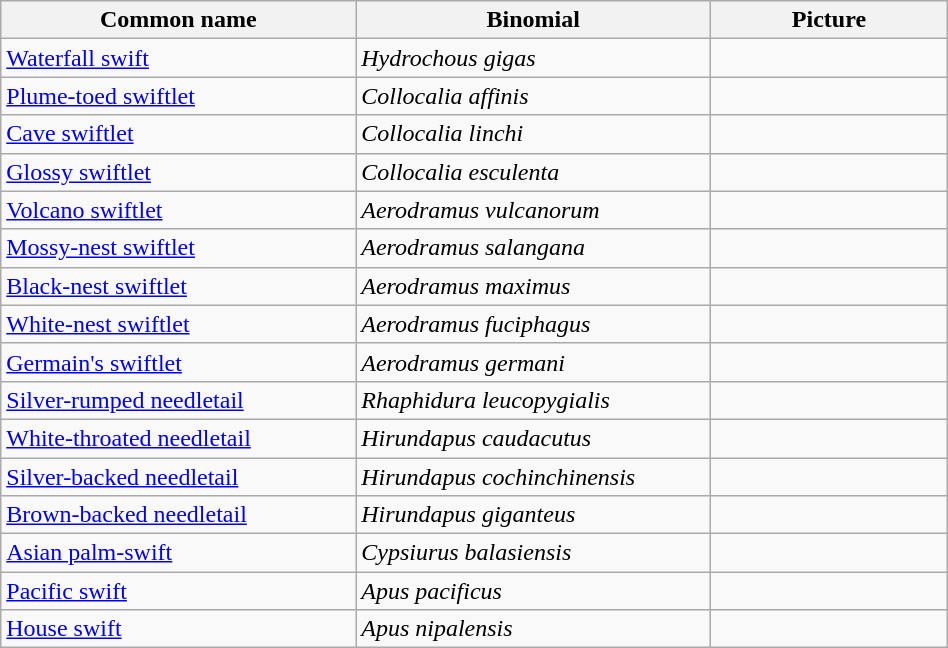<table width=50% class="wikitable">
<tr>
<th width=30%>Common name</th>
<th width=30%>Binomial</th>
<th width=20%>Picture</th>
</tr>
<tr>
<td><a href='#'>Waterfall swift</a></td>
<td><em>Hydrochous gigas</em></td>
<td></td>
</tr>
<tr>
<td><a href='#'>Plume-toed swiftlet</a></td>
<td><em>Collocalia affinis</em></td>
<td></td>
</tr>
<tr>
<td><a href='#'>Cave swiftlet</a></td>
<td><em>Collocalia linchi</em></td>
<td></td>
</tr>
<tr>
<td><a href='#'>Glossy swiftlet</a></td>
<td><em>Collocalia esculenta</em></td>
<td></td>
</tr>
<tr>
<td><a href='#'>Volcano swiftlet</a></td>
<td><em>Aerodramus vulcanorum</em></td>
<td></td>
</tr>
<tr>
<td><a href='#'>Mossy-nest swiftlet</a></td>
<td><em>Aerodramus salangana</em></td>
<td></td>
</tr>
<tr>
<td><a href='#'>Black-nest swiftlet</a></td>
<td><em>Aerodramus maximus</em></td>
<td></td>
</tr>
<tr>
<td><a href='#'>White-nest swiftlet</a></td>
<td><em>Aerodramus fuciphagus</em></td>
<td></td>
</tr>
<tr>
<td><a href='#'>Germain's swiftlet</a></td>
<td><em>Aerodramus germani</em></td>
<td></td>
</tr>
<tr>
<td><a href='#'>Silver-rumped needletail</a></td>
<td><em>Rhaphidura leucopygialis</em></td>
<td></td>
</tr>
<tr>
<td><a href='#'>White-throated needletail</a></td>
<td><em>Hirundapus caudacutus</em></td>
<td></td>
</tr>
<tr>
<td><a href='#'>Silver-backed needletail</a></td>
<td><em>Hirundapus cochinchinensis</em></td>
<td></td>
</tr>
<tr>
<td><a href='#'>Brown-backed needletail</a></td>
<td><em>Hirundapus giganteus</em></td>
<td></td>
</tr>
<tr>
<td><a href='#'>Asian palm-swift</a></td>
<td><em>Cypsiurus balasiensis</em></td>
<td></td>
</tr>
<tr>
<td><a href='#'>Pacific swift</a></td>
<td><em>Apus pacificus</em></td>
<td></td>
</tr>
<tr>
<td><a href='#'>House swift</a></td>
<td><em>Apus nipalensis</em></td>
<td></td>
</tr>
</table>
